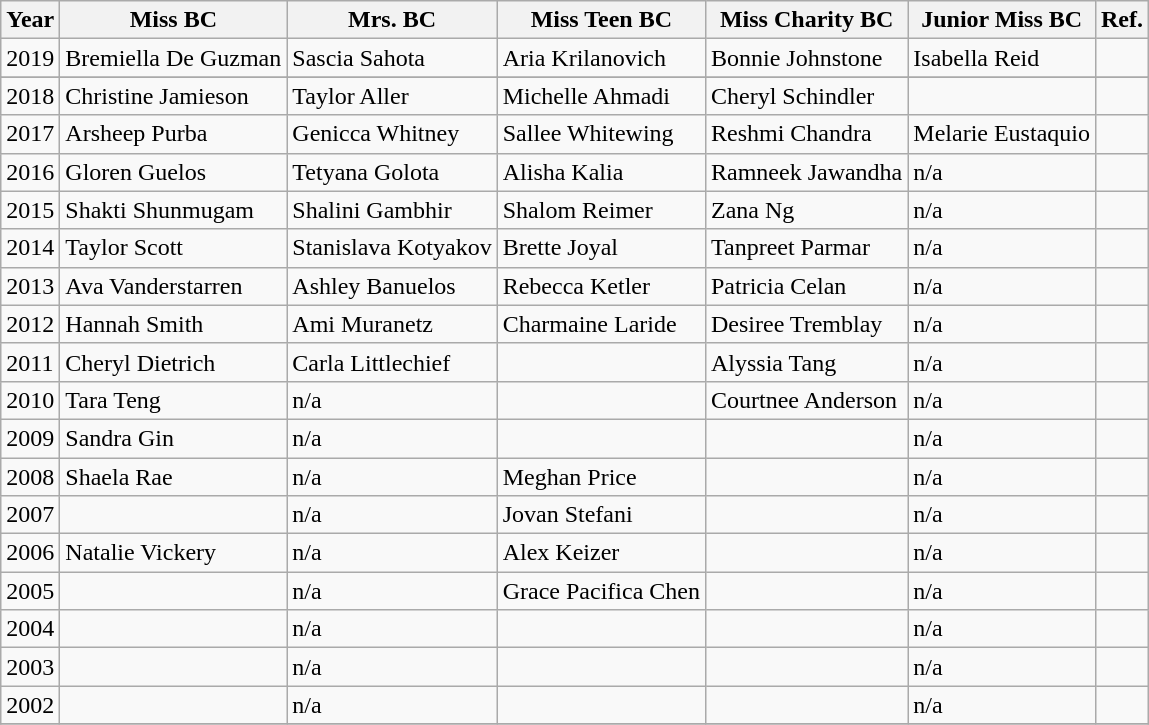<table class = "wikitable">
<tr>
<th>Year</th>
<th>Miss BC</th>
<th>Mrs. BC</th>
<th>Miss Teen BC</th>
<th>Miss Charity BC</th>
<th>Junior Miss BC</th>
<th>Ref.</th>
</tr>
<tr>
<td>2019</td>
<td>Bremiella De Guzman</td>
<td>Sascia Sahota</td>
<td>Aria Krilanovich</td>
<td>Bonnie Johnstone</td>
<td>Isabella Reid</td>
<td></td>
</tr>
<tr>
</tr>
<tr>
<td>2018</td>
<td>Christine Jamieson</td>
<td>Taylor Aller</td>
<td>Michelle Ahmadi</td>
<td>Cheryl Schindler</td>
<td></td>
<td></td>
</tr>
<tr>
<td>2017</td>
<td>Arsheep Purba</td>
<td>Genicca Whitney</td>
<td>Sallee Whitewing</td>
<td>Reshmi Chandra</td>
<td>Melarie Eustaquio</td>
<td></td>
</tr>
<tr>
<td>2016</td>
<td>Gloren Guelos</td>
<td>Tetyana Golota</td>
<td>Alisha Kalia</td>
<td>Ramneek Jawandha</td>
<td>n/a</td>
<td></td>
</tr>
<tr>
<td>2015</td>
<td>Shakti Shunmugam</td>
<td>Shalini Gambhir</td>
<td>Shalom Reimer</td>
<td>Zana Ng</td>
<td>n/a</td>
<td></td>
</tr>
<tr>
<td>2014</td>
<td>Taylor Scott</td>
<td>Stanislava Kotyakov</td>
<td>Brette Joyal</td>
<td>Tanpreet Parmar</td>
<td>n/a</td>
<td></td>
</tr>
<tr>
<td>2013</td>
<td>Ava Vanderstarren</td>
<td>Ashley Banuelos</td>
<td>Rebecca Ketler</td>
<td>Patricia Celan</td>
<td>n/a</td>
<td></td>
</tr>
<tr>
<td>2012</td>
<td>Hannah Smith</td>
<td>Ami Muranetz</td>
<td>Charmaine Laride</td>
<td>Desiree Tremblay</td>
<td>n/a</td>
<td></td>
</tr>
<tr>
<td>2011</td>
<td>Cheryl Dietrich</td>
<td>Carla Littlechief</td>
<td></td>
<td>Alyssia Tang</td>
<td>n/a</td>
<td></td>
</tr>
<tr>
<td>2010</td>
<td>Tara Teng</td>
<td>n/a</td>
<td></td>
<td>Courtnee Anderson</td>
<td>n/a</td>
<td></td>
</tr>
<tr>
<td>2009</td>
<td>Sandra Gin</td>
<td>n/a</td>
<td></td>
<td></td>
<td>n/a</td>
<td></td>
</tr>
<tr>
<td>2008</td>
<td>Shaela Rae</td>
<td>n/a</td>
<td>Meghan Price</td>
<td></td>
<td>n/a</td>
<td></td>
</tr>
<tr>
<td>2007</td>
<td></td>
<td>n/a</td>
<td>Jovan Stefani</td>
<td></td>
<td>n/a</td>
<td></td>
</tr>
<tr>
<td>2006</td>
<td>Natalie Vickery</td>
<td>n/a</td>
<td>Alex Keizer</td>
<td></td>
<td>n/a</td>
<td></td>
</tr>
<tr>
<td>2005</td>
<td></td>
<td>n/a</td>
<td>Grace Pacifica Chen</td>
<td></td>
<td>n/a</td>
<td></td>
</tr>
<tr>
<td>2004</td>
<td></td>
<td>n/a</td>
<td></td>
<td></td>
<td>n/a</td>
<td></td>
</tr>
<tr>
<td>2003</td>
<td></td>
<td>n/a</td>
<td></td>
<td></td>
<td>n/a</td>
<td></td>
</tr>
<tr>
<td>2002</td>
<td></td>
<td>n/a</td>
<td></td>
<td></td>
<td>n/a</td>
<td></td>
</tr>
<tr>
</tr>
</table>
